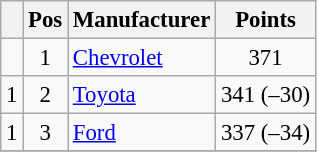<table class="wikitable" style="font-size: 95%">
<tr>
<th></th>
<th>Pos</th>
<th>Manufacturer</th>
<th>Points</th>
</tr>
<tr>
<td align="left"></td>
<td style="text-align:center;">1</td>
<td><a href='#'>Chevrolet</a></td>
<td style="text-align:center;">371</td>
</tr>
<tr>
<td align="left"> 1</td>
<td style="text-align:center;">2</td>
<td><a href='#'>Toyota</a></td>
<td style="text-align:center;">341 (–30)</td>
</tr>
<tr>
<td align="left"> 1</td>
<td style="text-align:center;">3</td>
<td><a href='#'>Ford</a></td>
<td style="text-align:center;">337 (–34)</td>
</tr>
<tr class="sortbottom">
</tr>
</table>
